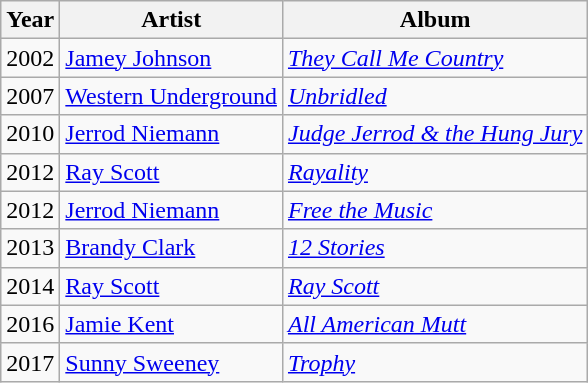<table class="wikitable">
<tr>
<th>Year</th>
<th>Artist</th>
<th>Album</th>
</tr>
<tr>
<td>2002</td>
<td><a href='#'>Jamey Johnson</a></td>
<td><em><a href='#'>They Call Me Country</a></em></td>
</tr>
<tr>
<td>2007</td>
<td><a href='#'>Western Underground</a></td>
<td><em><a href='#'>Unbridled</a></em></td>
</tr>
<tr>
<td>2010</td>
<td><a href='#'>Jerrod Niemann</a></td>
<td><em><a href='#'>Judge Jerrod & the Hung Jury</a></em></td>
</tr>
<tr>
<td>2012</td>
<td><a href='#'>Ray Scott</a></td>
<td><em><a href='#'>Rayality</a></em></td>
</tr>
<tr>
<td>2012</td>
<td><a href='#'>Jerrod Niemann</a></td>
<td><em><a href='#'>Free the Music</a></em></td>
</tr>
<tr>
<td>2013</td>
<td><a href='#'>Brandy Clark</a></td>
<td><em><a href='#'>12 Stories</a></em></td>
</tr>
<tr>
<td>2014</td>
<td><a href='#'>Ray Scott</a></td>
<td><em><a href='#'>Ray Scott</a></em></td>
</tr>
<tr>
<td>2016</td>
<td><a href='#'>Jamie Kent</a></td>
<td><em><a href='#'>All American Mutt</a></em></td>
</tr>
<tr>
<td>2017</td>
<td><a href='#'>Sunny Sweeney</a></td>
<td><em><a href='#'>Trophy</a></em></td>
</tr>
</table>
